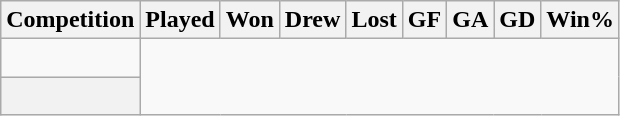<table class="wikitable sortable" style="text-align:center;">
<tr>
<th>Competition</th>
<th>Played</th>
<th>Won</th>
<th>Drew</th>
<th>Lost</th>
<th>GF</th>
<th>GA</th>
<th>GD</th>
<th>Win%</th>
</tr>
<tr>
<td align=left><br></td>
</tr>
<tr class="sortbottom">
<th><br></th>
</tr>
</table>
